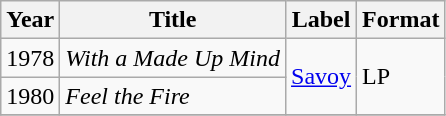<table class="wikitable">
<tr>
<th>Year</th>
<th>Title</th>
<th>Label</th>
<th>Format</th>
</tr>
<tr>
<td>1978</td>
<td><em>With a Made Up Mind</em></td>
<td rowspan="2"><a href='#'>Savoy</a></td>
<td rowspan="2">LP</td>
</tr>
<tr>
<td>1980</td>
<td><em>Feel the Fire</em></td>
</tr>
<tr>
</tr>
</table>
